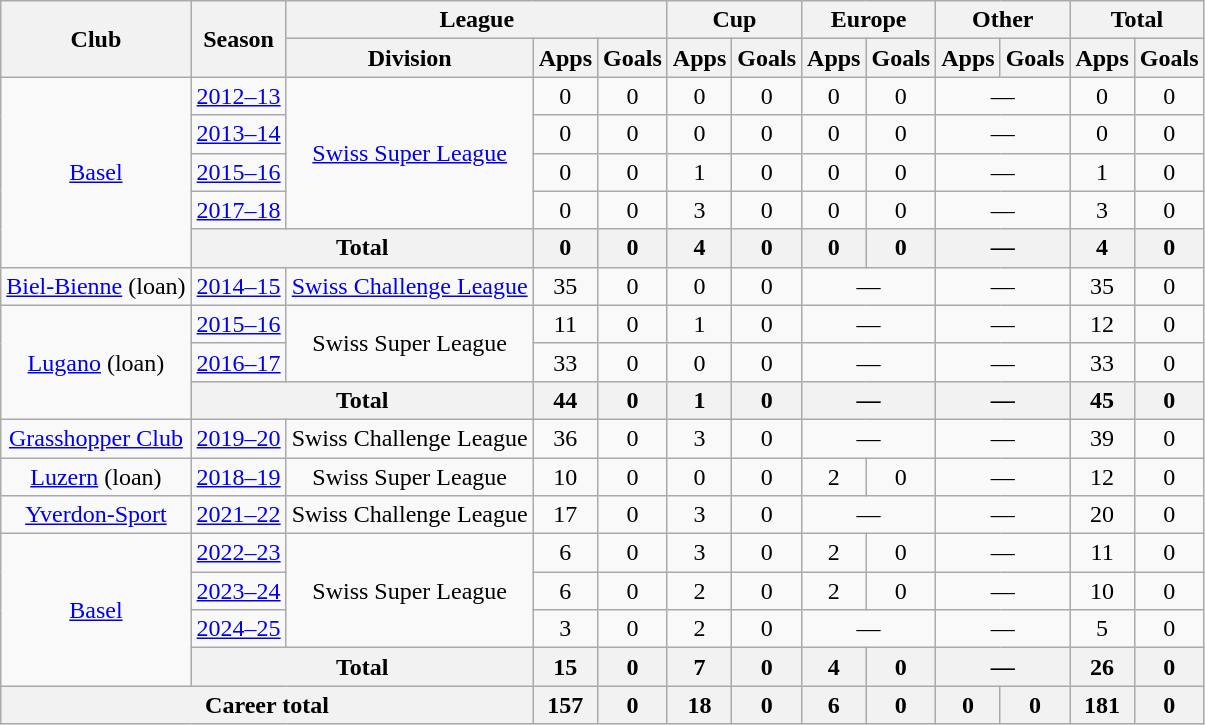<table class="wikitable" style="text-align:center">
<tr>
<th rowspan="2">Club</th>
<th rowspan="2">Season</th>
<th colspan="3">League</th>
<th colspan="2">Cup</th>
<th colspan="2">Europe</th>
<th colspan="2">Other</th>
<th colspan="3">Total</th>
</tr>
<tr>
<th>Division</th>
<th>Apps</th>
<th>Goals</th>
<th>Apps</th>
<th>Goals</th>
<th>Apps</th>
<th>Goals</th>
<th>Apps</th>
<th>Goals</th>
<th>Apps</th>
<th>Goals</th>
</tr>
<tr>
<td rowspan="5"><a href='#'>Basel</a></td>
<td><a href='#'>2012–13</a></td>
<td rowspan="4"><a href='#'>Swiss Super League</a></td>
<td>0</td>
<td>0</td>
<td>0</td>
<td>0</td>
<td>0</td>
<td>0</td>
<td colspan="2">—</td>
<td>0</td>
<td>0</td>
</tr>
<tr>
<td><a href='#'>2013–14</a></td>
<td>0</td>
<td>0</td>
<td>0</td>
<td>0</td>
<td>0</td>
<td>0</td>
<td colspan="2">—</td>
<td>0</td>
<td>0</td>
</tr>
<tr>
<td><a href='#'>2015–16</a></td>
<td>0</td>
<td>0</td>
<td>1</td>
<td>0</td>
<td>0</td>
<td>0</td>
<td colspan="2">—</td>
<td>1</td>
<td>0</td>
</tr>
<tr>
<td><a href='#'>2017–18</a></td>
<td>0</td>
<td>0</td>
<td>3</td>
<td>0</td>
<td>0</td>
<td>0</td>
<td colspan="2">—</td>
<td>3</td>
<td>0</td>
</tr>
<tr>
<th colspan="2">Total</th>
<th>0</th>
<th>0</th>
<th>4</th>
<th>0</th>
<th>0</th>
<th>0</th>
<th colspan="2">—</th>
<th>4</th>
<th>0</th>
</tr>
<tr>
<td><a href='#'>Biel-Bienne</a> (loan)</td>
<td><a href='#'>2014–15</a></td>
<td><a href='#'>Swiss Challenge League</a></td>
<td>35</td>
<td>0</td>
<td>0</td>
<td>0</td>
<td colspan="2">—</td>
<td colspan="2">—</td>
<td>35</td>
<td>0</td>
</tr>
<tr>
<td rowspan="3"><a href='#'>Lugano</a> (loan)</td>
<td><a href='#'>2015–16</a></td>
<td rowspan="2">Swiss Super League</td>
<td>11</td>
<td>0</td>
<td>1</td>
<td>0</td>
<td colspan="2">—</td>
<td colspan="2">—</td>
<td>12</td>
<td>0</td>
</tr>
<tr>
<td><a href='#'>2016–17</a></td>
<td>33</td>
<td>0</td>
<td>0</td>
<td>0</td>
<td colspan="2">—</td>
<td colspan="2">—</td>
<td>33</td>
<td>0</td>
</tr>
<tr>
<th colspan="2">Total</th>
<th>44</th>
<th>0</th>
<th>1</th>
<th>0</th>
<th colspan="2">—</th>
<th colspan="2">—</th>
<th>45</th>
<th>0</th>
</tr>
<tr>
<td><a href='#'>Grasshopper Club</a></td>
<td><a href='#'>2019–20</a></td>
<td>Swiss Challenge League</td>
<td>36</td>
<td>0</td>
<td>3</td>
<td>0</td>
<td colspan="2">—</td>
<td colspan="2">—</td>
<td>39</td>
<td>0</td>
</tr>
<tr>
<td><a href='#'>Luzern</a> (loan)</td>
<td><a href='#'>2018–19</a></td>
<td>Swiss Super League</td>
<td>10</td>
<td>0</td>
<td>0</td>
<td>0</td>
<td>2</td>
<td>0</td>
<td colspan="2">—</td>
<td>12</td>
<td>0</td>
</tr>
<tr>
<td><a href='#'>Yverdon-Sport</a></td>
<td><a href='#'>2021–22</a></td>
<td>Swiss Challenge League</td>
<td>17</td>
<td>0</td>
<td>3</td>
<td>0</td>
<td colspan="2">—</td>
<td colspan="2">—</td>
<td>20</td>
<td>0</td>
</tr>
<tr>
<td rowspan="4"><a href='#'>Basel</a></td>
<td><a href='#'>2022–23</a></td>
<td rowspan="3">Swiss Super League</td>
<td>6</td>
<td>0</td>
<td>3</td>
<td>0</td>
<td>2</td>
<td>0</td>
<td colspan="2">—</td>
<td>11</td>
<td>0</td>
</tr>
<tr>
<td><a href='#'>2023–24</a></td>
<td>6</td>
<td>0</td>
<td>2</td>
<td>0</td>
<td>2</td>
<td>0</td>
<td colspan="2">—</td>
<td>10</td>
<td>0</td>
</tr>
<tr>
<td><a href='#'>2024–25</a></td>
<td>3</td>
<td>0</td>
<td>2</td>
<td>0</td>
<td colspan="2">—</td>
<td colspan="2">—</td>
<td>5</td>
<td>0</td>
</tr>
<tr>
<th colspan="2">Total</th>
<th>15</th>
<th>0</th>
<th>7</th>
<th>0</th>
<th>4</th>
<th>0</th>
<th colspan="2">—</th>
<th>26</th>
<th>0</th>
</tr>
<tr>
<th colspan="3">Career total</th>
<th>157</th>
<th>0</th>
<th>18</th>
<th>0</th>
<th>6</th>
<th>0</th>
<th>0</th>
<th>0</th>
<th>181</th>
<th>0</th>
</tr>
</table>
